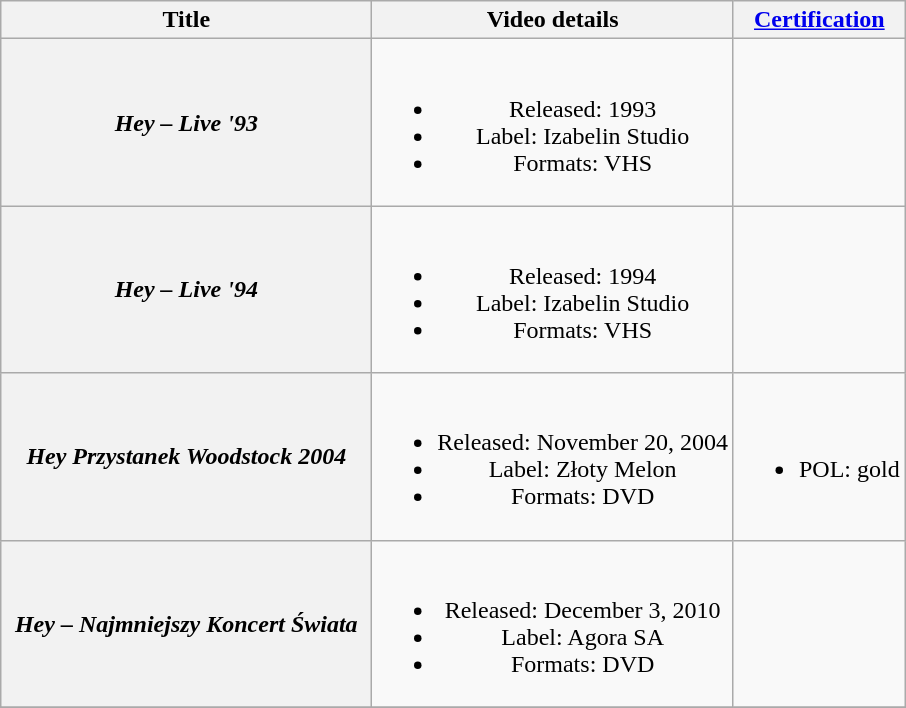<table class="wikitable plainrowheaders" style="text-align:center;">
<tr>
<th scope="col" style="width:15em;">Title</th>
<th scope="col">Video details</th>
<th scope="col"><a href='#'>Certification</a></th>
</tr>
<tr>
<th scope="row"><em>Hey – Live '93</em></th>
<td><br><ul><li>Released: 1993</li><li>Label: Izabelin Studio</li><li>Formats: VHS</li></ul></td>
<td></td>
</tr>
<tr>
<th scope="row"><em>Hey – Live '94</em></th>
<td><br><ul><li>Released: 1994</li><li>Label: Izabelin Studio</li><li>Formats: VHS</li></ul></td>
<td></td>
</tr>
<tr>
<th scope="row"><em>Hey Przystanek Woodstock 2004</em></th>
<td><br><ul><li>Released: November 20, 2004</li><li>Label: Złoty Melon</li><li>Formats: DVD</li></ul></td>
<td><br><ul><li>POL: gold</li></ul></td>
</tr>
<tr>
<th scope="row"><em>Hey – Najmniejszy Koncert Świata</em></th>
<td><br><ul><li>Released: December 3, 2010</li><li>Label: Agora SA</li><li>Formats: DVD</li></ul></td>
<td></td>
</tr>
<tr>
</tr>
</table>
